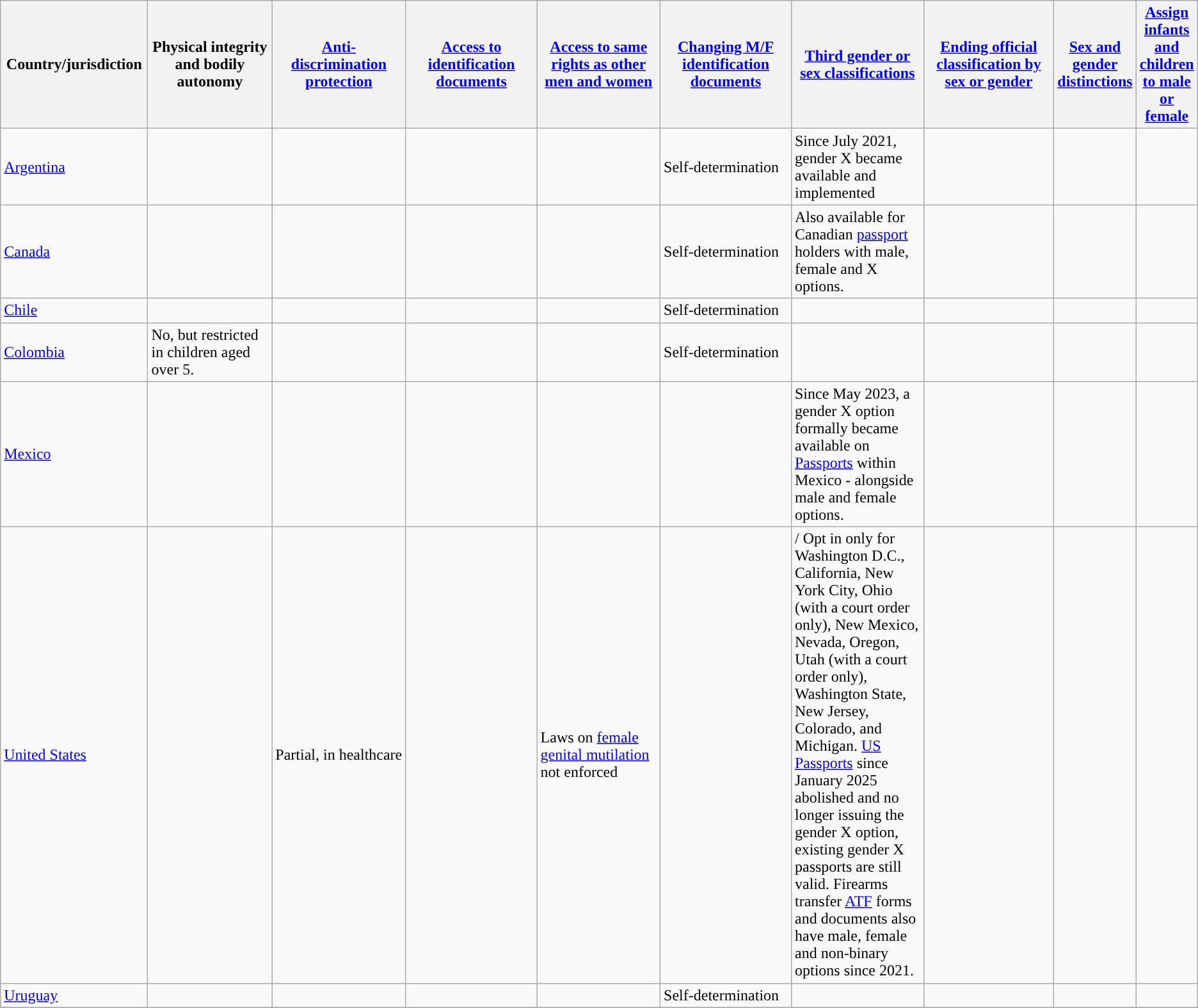<table class="wikitable">
<tr>
<th width="12.5%">Country/jurisdiction</th>
<th width="12.5%">Physical integrity and bodily autonomy</th>
<th width="12.5%"><a href='#'>Anti-discrimination protection</a></th>
<th width="12.5%"><a href='#'>Access to identification documents</a></th>
<th width="12.5%"><a href='#'>Access to same rights as other men and women</a></th>
<th width="12.5%"><a href='#'>Changing M/F identification documents</a></th>
<th width="12.5%"><a href='#'>Third gender or sex classifications</a></th>
<th width="12.5%"><a href='#'>Ending official classification by sex or gender</a></th>
<th width="12.5%"><a href='#'>Sex and gender distinctions</a></th>
<th width="12.5%"><a href='#'>Assign infants and children to male or female</a></th>
</tr>
<tr>
<td> <a href='#'>Argentina</a></td>
<td> </td>
<td> </td>
<td></td>
<td></td>
<td>  Self-determination</td>
<td>  Since July 2021, gender X became available and implemented</td>
<td></td>
<td></td>
<td></td>
</tr>
<tr>
<td> <a href='#'>Canada</a></td>
<td>  </td>
<td> </td>
<td> </td>
<td></td>
<td>  Self-determination</td>
<td>  Also available for Canadian <a href='#'>passport</a> holders with male, female and X options.</td>
<td></td>
<td></td>
<td></td>
</tr>
<tr>
<td> <a href='#'>Chile</a></td>
<td>  </td>
<td> </td>
<td> </td>
<td></td>
<td>  Self-determination</td>
<td> </td>
<td></td>
<td></td>
<td></td>
</tr>
<tr>
<td> <a href='#'>Colombia</a></td>
<td>   No, but restricted in children aged over 5.</td>
<td> </td>
<td></td>
<td></td>
<td>  Self-determination</td>
<td></td>
<td></td>
<td></td>
<td></td>
</tr>
<tr>
<td> <a href='#'>Mexico</a></td>
<td> </td>
<td> </td>
<td></td>
<td></td>
<td></td>
<td>  Since May 2023, a gender X option formally became available on <a href='#'>Passports</a> within Mexico - alongside male and female options.</td>
<td></td>
<td></td>
<td></td>
</tr>
<tr>
<td> <a href='#'>United States</a></td>
<td> </td>
<td> Partial, in healthcare</td>
<td></td>
<td>  Laws on <a href='#'>female genital mutilation</a> not enforced</td>
<td></td>
<td>/ Opt in only for Washington D.C., California, New York City, Ohio (with a court order only), New Mexico, Nevada, Oregon, Utah (with a court order only), Washington State, New Jersey, Colorado, and Michigan. <a href='#'>US Passports</a> since January 2025 abolished and no longer issuing the gender X option, existing gender X passports are still valid. Firearms transfer <a href='#'>ATF</a> forms and documents also have male, female and non-binary options since 2021.</td>
<td></td>
<td></td>
<td></td>
</tr>
<tr>
<td> <a href='#'>Uruguay</a></td>
<td> </td>
<td></td>
<td></td>
<td></td>
<td>  Self-determination</td>
<td> </td>
<td></td>
<td></td>
<td></td>
</tr>
<tr>
</tr>
</table>
